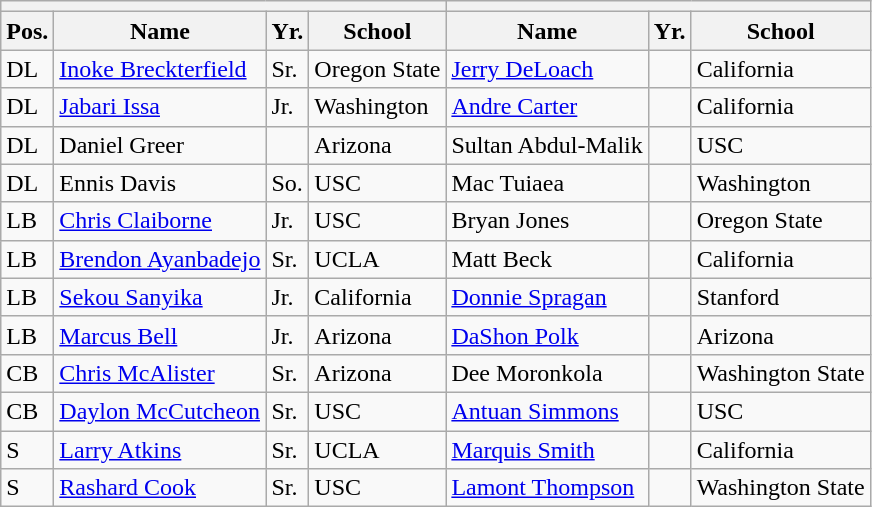<table class="wikitable">
<tr>
<th colspan="4"></th>
<th colspan="4"></th>
</tr>
<tr>
<th>Pos.</th>
<th>Name</th>
<th>Yr.</th>
<th>School</th>
<th>Name</th>
<th>Yr.</th>
<th>School</th>
</tr>
<tr>
<td>DL</td>
<td><a href='#'>Inoke Breckterfield</a></td>
<td>Sr.</td>
<td>Oregon State</td>
<td><a href='#'>Jerry DeLoach</a></td>
<td></td>
<td>California</td>
</tr>
<tr>
<td>DL</td>
<td><a href='#'>Jabari Issa</a></td>
<td>Jr.</td>
<td>Washington</td>
<td><a href='#'>Andre Carter</a></td>
<td></td>
<td>California</td>
</tr>
<tr>
<td>DL</td>
<td>Daniel Greer</td>
<td></td>
<td>Arizona</td>
<td>Sultan Abdul-Malik</td>
<td></td>
<td>USC</td>
</tr>
<tr>
<td>DL</td>
<td>Ennis Davis</td>
<td>So.</td>
<td>USC</td>
<td>Mac Tuiaea</td>
<td></td>
<td>Washington</td>
</tr>
<tr>
<td>LB</td>
<td><a href='#'>Chris Claiborne</a></td>
<td>Jr.</td>
<td>USC</td>
<td>Bryan Jones</td>
<td></td>
<td>Oregon State</td>
</tr>
<tr>
<td>LB</td>
<td><a href='#'>Brendon Ayanbadejo</a></td>
<td>Sr.</td>
<td>UCLA</td>
<td>Matt Beck</td>
<td></td>
<td>California</td>
</tr>
<tr>
<td>LB</td>
<td><a href='#'>Sekou Sanyika</a></td>
<td>Jr.</td>
<td>California</td>
<td><a href='#'>Donnie Spragan</a></td>
<td></td>
<td>Stanford</td>
</tr>
<tr>
<td>LB</td>
<td><a href='#'>Marcus Bell</a></td>
<td>Jr.</td>
<td>Arizona</td>
<td><a href='#'>DaShon Polk</a></td>
<td></td>
<td>Arizona</td>
</tr>
<tr>
<td>CB</td>
<td><a href='#'>Chris McAlister</a></td>
<td>Sr.</td>
<td>Arizona</td>
<td>Dee Moronkola</td>
<td></td>
<td>Washington State</td>
</tr>
<tr>
<td>CB</td>
<td><a href='#'>Daylon McCutcheon</a></td>
<td>Sr.</td>
<td>USC</td>
<td><a href='#'>Antuan Simmons</a></td>
<td></td>
<td>USC</td>
</tr>
<tr>
<td>S</td>
<td><a href='#'>Larry Atkins</a></td>
<td>Sr.</td>
<td>UCLA</td>
<td><a href='#'>Marquis Smith</a></td>
<td></td>
<td>California</td>
</tr>
<tr>
<td>S</td>
<td><a href='#'>Rashard Cook</a></td>
<td>Sr.</td>
<td>USC</td>
<td><a href='#'>Lamont Thompson</a></td>
<td></td>
<td>Washington State</td>
</tr>
</table>
